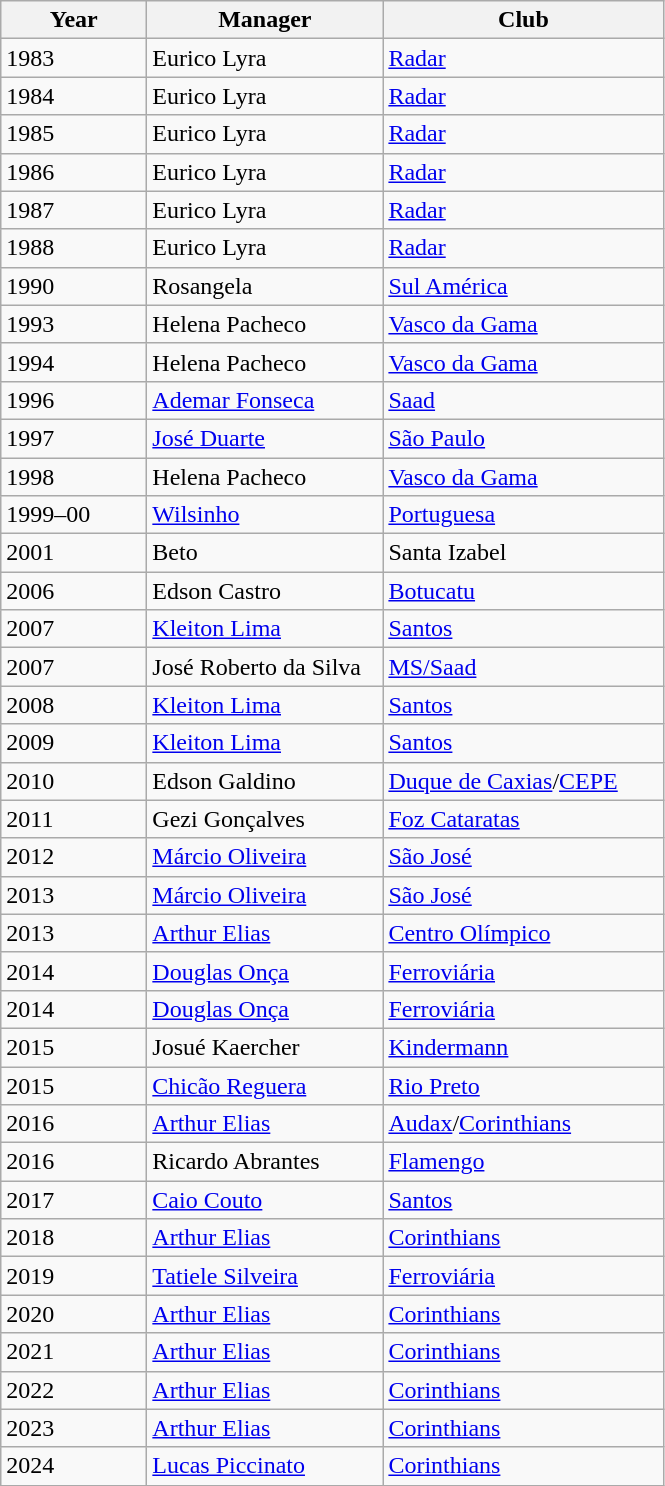<table class="wikitable"  margin-left:1em;">
<tr>
<th style="width:90px">Year</th>
<th style="width:150px">Manager</th>
<th style="width:180px">Club</th>
</tr>
<tr>
<td>1983</td>
<td>Eurico Lyra</td>
<td><a href='#'>Radar</a></td>
</tr>
<tr>
<td>1984</td>
<td>Eurico Lyra </td>
<td><a href='#'>Radar</a></td>
</tr>
<tr>
<td>1985</td>
<td>Eurico Lyra </td>
<td><a href='#'>Radar</a></td>
</tr>
<tr>
<td>1986</td>
<td>Eurico Lyra </td>
<td><a href='#'>Radar</a></td>
</tr>
<tr>
<td>1987</td>
<td>Eurico Lyra </td>
<td><a href='#'>Radar</a></td>
</tr>
<tr>
<td>1988</td>
<td>Eurico Lyra </td>
<td><a href='#'>Radar</a></td>
</tr>
<tr>
<td>1990</td>
<td>Rosangela</td>
<td><a href='#'>Sul América</a></td>
</tr>
<tr>
<td>1993</td>
<td>Helena Pacheco</td>
<td><a href='#'>Vasco da Gama</a></td>
</tr>
<tr>
<td>1994</td>
<td>Helena Pacheco </td>
<td><a href='#'>Vasco da Gama</a></td>
</tr>
<tr>
<td>1996</td>
<td><a href='#'>Ademar Fonseca</a></td>
<td><a href='#'>Saad</a></td>
</tr>
<tr>
<td>1997</td>
<td><a href='#'>José Duarte</a></td>
<td><a href='#'>São Paulo</a></td>
</tr>
<tr>
<td>1998</td>
<td>Helena Pacheco </td>
<td><a href='#'>Vasco da Gama</a></td>
</tr>
<tr>
<td>1999–00</td>
<td><a href='#'>Wilsinho</a></td>
<td><a href='#'>Portuguesa</a></td>
</tr>
<tr>
<td>2001</td>
<td>Beto</td>
<td>Santa Izabel</td>
</tr>
<tr>
<td>2006</td>
<td>Edson Castro</td>
<td><a href='#'>Botucatu</a></td>
</tr>
<tr>
<td>2007 </td>
<td><a href='#'>Kleiton Lima</a></td>
<td><a href='#'>Santos</a></td>
</tr>
<tr>
<td>2007 </td>
<td>José Roberto da Silva</td>
<td><a href='#'>MS/Saad</a></td>
</tr>
<tr>
<td>2008</td>
<td><a href='#'>Kleiton Lima</a> </td>
<td><a href='#'>Santos</a></td>
</tr>
<tr>
<td>2009</td>
<td><a href='#'>Kleiton Lima</a> </td>
<td><a href='#'>Santos</a></td>
</tr>
<tr>
<td>2010</td>
<td>Edson Galdino</td>
<td><a href='#'>Duque de Caxias</a>/<a href='#'>CEPE</a></td>
</tr>
<tr>
<td>2011</td>
<td>Gezi Gonçalves</td>
<td><a href='#'>Foz Cataratas</a></td>
</tr>
<tr>
<td>2012</td>
<td><a href='#'>Márcio Oliveira</a></td>
<td><a href='#'>São José</a></td>
</tr>
<tr>
<td>2013 </td>
<td><a href='#'>Márcio Oliveira</a> </td>
<td><a href='#'>São José</a></td>
</tr>
<tr>
<td>2013  </td>
<td><a href='#'>Arthur Elias</a></td>
<td><a href='#'>Centro Olímpico</a></td>
</tr>
<tr>
<td>2014 </td>
<td><a href='#'>Douglas Onça</a></td>
<td><a href='#'>Ferroviária</a></td>
</tr>
<tr>
<td>2014 </td>
<td><a href='#'>Douglas Onça</a> </td>
<td><a href='#'>Ferroviária</a></td>
</tr>
<tr>
<td>2015 </td>
<td>Josué Kaercher</td>
<td><a href='#'>Kindermann</a></td>
</tr>
<tr>
<td>2015 </td>
<td><a href='#'>Chicão Reguera</a></td>
<td><a href='#'>Rio Preto</a></td>
</tr>
<tr>
<td>2016 </td>
<td><a href='#'>Arthur Elias</a> </td>
<td><a href='#'>Audax</a>/<a href='#'>Corinthians</a></td>
</tr>
<tr>
<td>2016 </td>
<td>Ricardo Abrantes</td>
<td><a href='#'>Flamengo</a></td>
</tr>
<tr>
<td>2017</td>
<td><a href='#'>Caio Couto</a></td>
<td><a href='#'>Santos</a></td>
</tr>
<tr>
<td>2018</td>
<td><a href='#'>Arthur Elias</a> </td>
<td><a href='#'>Corinthians</a></td>
</tr>
<tr>
<td>2019</td>
<td><a href='#'>Tatiele Silveira</a></td>
<td><a href='#'>Ferroviária</a></td>
</tr>
<tr>
<td>2020</td>
<td><a href='#'>Arthur Elias</a> </td>
<td><a href='#'>Corinthians</a></td>
</tr>
<tr>
<td>2021</td>
<td><a href='#'>Arthur Elias</a> </td>
<td><a href='#'>Corinthians</a></td>
</tr>
<tr>
<td>2022</td>
<td><a href='#'>Arthur Elias</a> </td>
<td><a href='#'>Corinthians</a></td>
</tr>
<tr>
<td>2023</td>
<td><a href='#'>Arthur Elias</a> </td>
<td><a href='#'>Corinthians</a></td>
</tr>
<tr>
<td>2024</td>
<td><a href='#'>Lucas Piccinato</a></td>
<td><a href='#'>Corinthians</a></td>
</tr>
</table>
